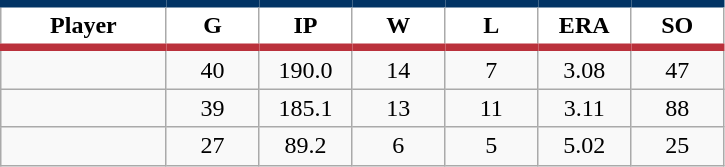<table class="wikitable sortable">
<tr>
<th style="background:#FFFFFF; border-top:#023465 5px solid; border-bottom:#ba313c 5px solid;" width="16%">Player</th>
<th style="background:#FFFFFF; border-top:#023465 5px solid; border-bottom:#ba313c 5px solid;" width="9%">G</th>
<th style="background:#FFFFFF; border-top:#023465 5px solid; border-bottom:#ba313c 5px solid;" width="9%">IP</th>
<th style="background:#FFFFFF; border-top:#023465 5px solid; border-bottom:#ba313c 5px solid;" width="9%">W</th>
<th style="background:#FFFFFF; border-top:#023465 5px solid; border-bottom:#ba313c 5px solid;" width="9%">L</th>
<th style="background:#FFFFFF; border-top:#023465 5px solid; border-bottom:#ba313c 5px solid;" width="9%">ERA</th>
<th style="background:#FFFFFF; border-top:#023465 5px solid; border-bottom:#ba313c 5px solid;" width="9%">SO</th>
</tr>
<tr align="center">
<td></td>
<td>40</td>
<td>190.0</td>
<td>14</td>
<td>7</td>
<td>3.08</td>
<td>47</td>
</tr>
<tr align="center">
<td></td>
<td>39</td>
<td>185.1</td>
<td>13</td>
<td>11</td>
<td>3.11</td>
<td>88</td>
</tr>
<tr align="center">
<td></td>
<td>27</td>
<td>89.2</td>
<td>6</td>
<td>5</td>
<td>5.02</td>
<td>25</td>
</tr>
</table>
